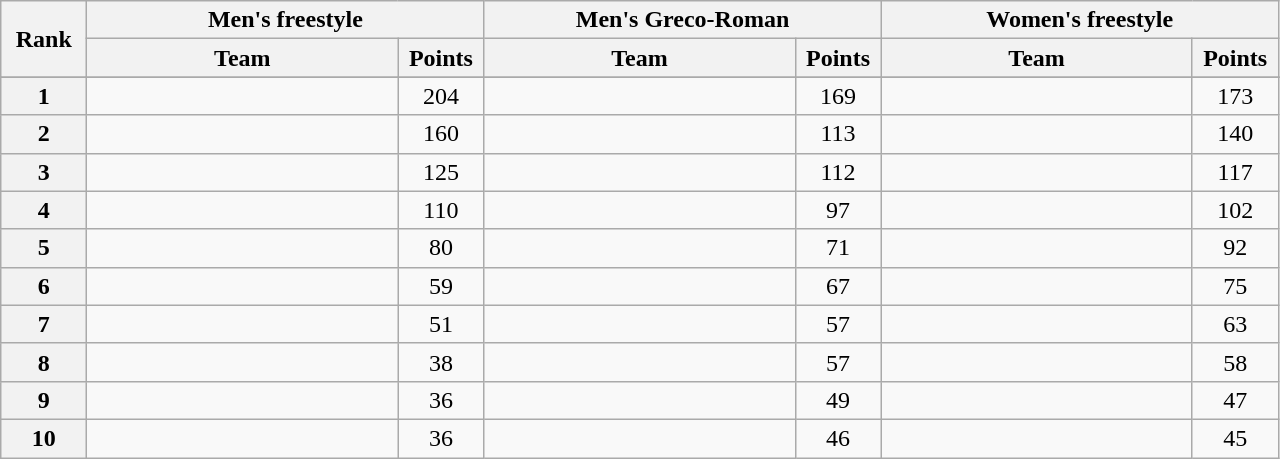<table class="wikitable" style="text-align:center;">
<tr>
<th width=50 rowspan="2">Rank</th>
<th colspan="2">Men's freestyle</th>
<th colspan="2">Men's Greco-Roman</th>
<th colspan="2">Women's freestyle</th>
</tr>
<tr>
<th width=200>Team</th>
<th width=50>Points</th>
<th width=200>Team</th>
<th width=50>Points</th>
<th width=200>Team</th>
<th width=50>Points</th>
</tr>
<tr>
</tr>
<tr>
<th>1</th>
<td align=left></td>
<td>204</td>
<td align=left></td>
<td>169</td>
<td align=left></td>
<td>173</td>
</tr>
<tr>
<th>2</th>
<td align=left></td>
<td>160</td>
<td align=left></td>
<td>113</td>
<td align=left></td>
<td>140</td>
</tr>
<tr>
<th>3</th>
<td align=left></td>
<td>125</td>
<td align=left></td>
<td>112</td>
<td align=left></td>
<td>117</td>
</tr>
<tr>
<th>4</th>
<td align=left></td>
<td>110</td>
<td align=left></td>
<td>97</td>
<td align=left></td>
<td>102</td>
</tr>
<tr>
<th>5</th>
<td align=left></td>
<td>80</td>
<td align=left></td>
<td>71</td>
<td align=left></td>
<td>92</td>
</tr>
<tr>
<th>6</th>
<td align=left></td>
<td>59</td>
<td align=left></td>
<td>67</td>
<td align=left></td>
<td>75</td>
</tr>
<tr>
<th>7</th>
<td align=left></td>
<td>51</td>
<td align=left></td>
<td>57</td>
<td align=left></td>
<td>63</td>
</tr>
<tr>
<th>8</th>
<td align=left></td>
<td>38</td>
<td align=left></td>
<td>57</td>
<td align=left></td>
<td>58</td>
</tr>
<tr>
<th>9</th>
<td align=left></td>
<td>36</td>
<td align=left></td>
<td>49</td>
<td align=left></td>
<td>47</td>
</tr>
<tr>
<th>10</th>
<td align=left></td>
<td>36</td>
<td align=left></td>
<td>46</td>
<td align=left></td>
<td>45</td>
</tr>
</table>
